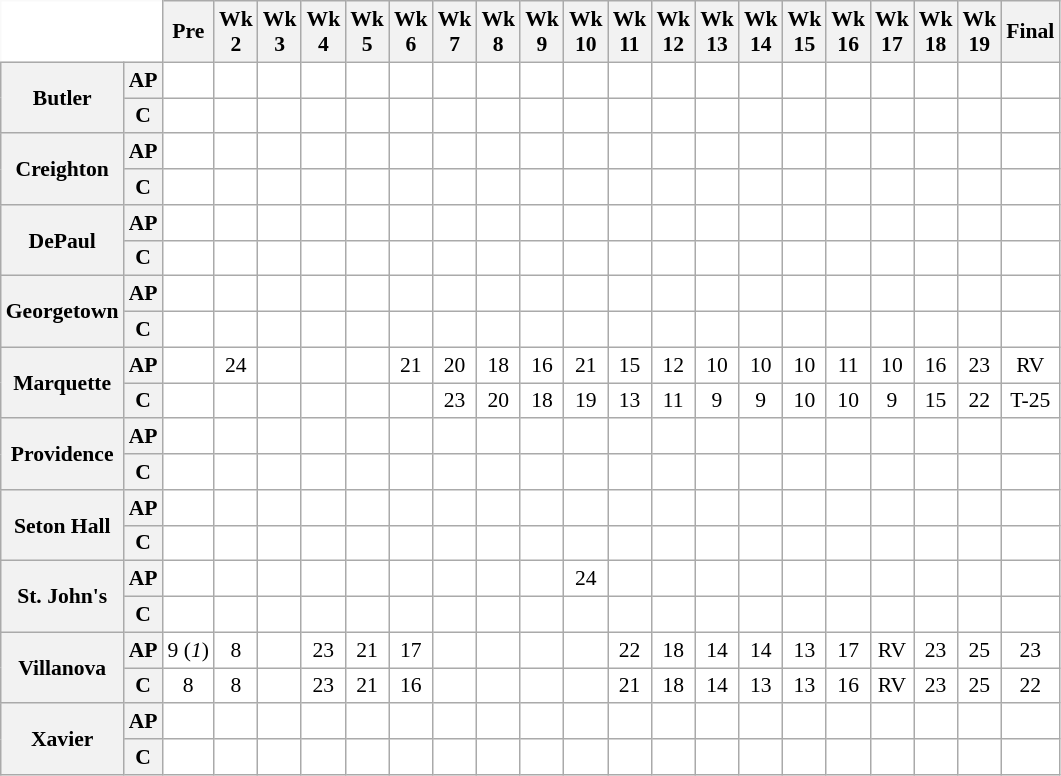<table class="wikitable" style="white-space:nowrap;font-size:90%;">
<tr>
<th colspan=2 style="background:white; border-top-style:hidden; border-left-style:hidden;"> </th>
<th>Pre</th>
<th>Wk<br>2</th>
<th>Wk<br>3</th>
<th>Wk<br>4</th>
<th>Wk<br>5</th>
<th>Wk<br>6</th>
<th>Wk<br>7</th>
<th>Wk<br>8</th>
<th>Wk<br>9</th>
<th>Wk<br>10</th>
<th>Wk<br>11</th>
<th>Wk<br>12</th>
<th>Wk<br>13</th>
<th>Wk<br>14</th>
<th>Wk<br>15</th>
<th>Wk<br>16</th>
<th>Wk<br>17</th>
<th>Wk<br>18</th>
<th>Wk<br>19</th>
<th>Final</th>
</tr>
<tr style="text-align:center;">
<th rowspan=2 style=>Butler</th>
<th>AP</th>
<td style="background:#FFF;"></td>
<td style="background:#FFF;"></td>
<td style="background:#FFF;"></td>
<td style="background:#FFF;"></td>
<td style="background:#FFF;"></td>
<td style="background:#FFF;"></td>
<td style="background:#FFF;"></td>
<td style="background:#FFF;"></td>
<td style="background:#ffF;"></td>
<td style="background:#FFF;"></td>
<td style="background:#FFF;"></td>
<td style="background:#FFF;"></td>
<td style="background:#FFF;"></td>
<td style="background:#FFF;"></td>
<td style="background:#FFF;"></td>
<td style="background:#FFF;"></td>
<td style="background:#FFF;"></td>
<td style="background:#FFF;"></td>
<td style="background:#FFF;"></td>
<td style="background:#FFF;"></td>
</tr>
<tr style="text-align:center;">
<th>C</th>
<td style="background:#FFF;"></td>
<td style="background:#FFF;"></td>
<td style="background:#FFF;"></td>
<td style="background:#FFF;"></td>
<td style="background:#FFF;"></td>
<td style="background:#FFF;"></td>
<td style="background:#FFF;"></td>
<td style="background:#FFF;"></td>
<td style="background:#ffF;"></td>
<td style="background:#FFF;"></td>
<td style="background:#FFF;"></td>
<td style="background:#FFF;"></td>
<td style="background:#FFF;"></td>
<td style="background:#FFF;"></td>
<td style="background:#FFF;"></td>
<td style="background:#FFF;"></td>
<td style="background:#FFF;"></td>
<td style="background:#FFF;"></td>
<td style="background:#FFF;"></td>
<td style="background:#FFF;"></td>
</tr>
<tr style="text-align:center;">
<th rowspan=2 style=>Creighton</th>
<th>AP</th>
<td style="background:#FFF;"></td>
<td style="background:#FFF;"></td>
<td style="background:#FFF;"></td>
<td style="background:#FFF;"></td>
<td style="background:#FFF;"></td>
<td style="background:#FFF;"></td>
<td style="background:#FFF;"></td>
<td style="background:#FFF;"></td>
<td style="background:#ffF;"></td>
<td style="background:#FFF;"></td>
<td style="background:#FFF;"></td>
<td style="background:#FFF;"></td>
<td style="background:#FFF;"></td>
<td style="background:#FFF;"></td>
<td style="background:#FFF;"></td>
<td style="background:#FFF;"></td>
<td style="background:#FFF;"></td>
<td style="background:#FFF;"></td>
<td style="background:#FFF;"></td>
<td style="background:#FFF;"></td>
</tr>
<tr style="text-align:center;">
<th>C</th>
<td style="background:#FFF;"></td>
<td style="background:#FFF;"></td>
<td style="background:#FFF;"></td>
<td style="background:#FFF;"></td>
<td style="background:#FFF;"></td>
<td style="background:#FFF;"></td>
<td style="background:#FFF;"></td>
<td style="background:#FFF;"></td>
<td style="background:#ffF;"></td>
<td style="background:#FFF;"></td>
<td style="background:#FFF;"></td>
<td style="background:#FFF;"></td>
<td style="background:#FFF;"></td>
<td style="background:#FFF;"></td>
<td style="background:#FFF;"></td>
<td style="background:#FFF;"></td>
<td style="background:#FFF;"></td>
<td style="background:#FFF;"></td>
<td style="background:#FFF;"></td>
<td style="background:#FFF;"></td>
</tr>
<tr style="text-align:center;">
<th rowspan=2 style=>DePaul</th>
<th>AP</th>
<td style="background:#FFF;"></td>
<td style="background:#FFF;"></td>
<td style="background:#FFF;"></td>
<td style="background:#FFF;"></td>
<td style="background:#FFF;"></td>
<td style="background:#FFF;"></td>
<td style="background:#FFF;"></td>
<td style="background:#FFF;"></td>
<td style="background:#FFF;"></td>
<td style="background:#FFF;"></td>
<td style="background:#FFF;"></td>
<td style="background:#FFF;"></td>
<td style="background:#FFF;"></td>
<td style="background:#FFF;"></td>
<td style="background:#FFF;"></td>
<td style="background:#FFF;"></td>
<td style="background:#FFF;"></td>
<td style="background:#FFF;"></td>
<td style="background:#FFF;"></td>
<td style="background:#FFF;"></td>
</tr>
<tr style="text-align:center;">
<th>C</th>
<td style="background:#FFF;"></td>
<td style="background:#FFF;"></td>
<td style="background:#FFF;"></td>
<td style="background:#FFF;"></td>
<td style="background:#FFF;"></td>
<td style="background:#FFF;"></td>
<td style="background:#FFF;"></td>
<td style="background:#FFF;"></td>
<td style="background:#FFF;"></td>
<td style="background:#FFF;"></td>
<td style="background:#FFF;"></td>
<td style="background:#FFF;"></td>
<td style="background:#FFF;"></td>
<td style="background:#FFF;"></td>
<td style="background:#FFF;"></td>
<td style="background:#FFF;"></td>
<td style="background:#FFF;"></td>
<td style="background:#FFF;"></td>
<td style="background:#FFF;"></td>
<td style="background:#FFF;"></td>
</tr>
<tr style="text-align:center;">
<th rowspan=2 style=>Georgetown</th>
<th>AP</th>
<td style="background:#FFF;"></td>
<td style="background:#FFF;"></td>
<td style="background:#FFF;"></td>
<td style="background:#FFF;"></td>
<td style="background:#FFF;"></td>
<td style="background:#FFF;"></td>
<td style="background:#FFF;"></td>
<td style="background:#FFF;"></td>
<td style="background:#FFF;"></td>
<td style="background:#FFF;"></td>
<td style="background:#FFF;"></td>
<td style="background:#FFF;"></td>
<td style="background:#FFF;"></td>
<td style="background:#FFF;"></td>
<td style="background:#FFF;"></td>
<td style="background:#FFF;"></td>
<td style="background:#FFF;"></td>
<td style="background:#FFF;"></td>
<td style="background:#FFF;"></td>
<td style="background:#FFF;"></td>
</tr>
<tr style="text-align:center;">
<th>C</th>
<td style="background:#FFF;"></td>
<td style="background:#FFF;"></td>
<td style="background:#FFF;"></td>
<td style="background:#FFF;"></td>
<td style="background:#FFF;"></td>
<td style="background:#FFF;"></td>
<td style="background:#FFF;"></td>
<td style="background:#FFF;"></td>
<td style="background:#FFF;"></td>
<td style="background:#FFF;"></td>
<td style="background:#FFF;"></td>
<td style="background:#FFF;"></td>
<td style="background:#FFF;"></td>
<td style="background:#FFF;"></td>
<td style="background:#FFF;"></td>
<td style="background:#FFF;"></td>
<td style="background:#FFF;"></td>
<td style="background:#FFF;"></td>
<td style="background:#FFF;"></td>
<td style="background:#FFF;"></td>
</tr>
<tr style="text-align:center;">
<th rowspan=2 style=>Marquette</th>
<th>AP</th>
<td style="background:#FFF;"></td>
<td style="background:#FFF;">24</td>
<td style="background:#FFF;"></td>
<td style="background:#FFF;"></td>
<td style="background:#FFF;"></td>
<td style="background:#FFF;">21</td>
<td style="background:#FFF;">20</td>
<td style="background:#FFF;">18</td>
<td style="background:#FFF;">16</td>
<td style="background:#FFF;">21</td>
<td style="background:#FFF;">15</td>
<td style="background:#FFF;">12</td>
<td style="background:#FFF;">10</td>
<td style="background:#FFF;">10</td>
<td style="background:#FFF;">10</td>
<td style="background:#FFF;">11</td>
<td style="background:#FFF;">10</td>
<td style="background:#FFF;">16</td>
<td style="background:#FFF;">23</td>
<td style="background:#FFF;">RV</td>
</tr>
<tr style="text-align:center;">
<th>C</th>
<td style="background:#FFF;"></td>
<td style="background:#FFF;"></td>
<td style="background:#FFF;"></td>
<td style="background:#FFF;"></td>
<td style="background:#FFF;"></td>
<td style="background:#FFF;"></td>
<td style="background:#FFF;">23</td>
<td style="background:#FFF;">20</td>
<td style="background:#FFF;">18</td>
<td style="background:#FFF;">19</td>
<td style="background:#FFF;">13</td>
<td style="background:#FFF;">11</td>
<td style="background:#FFF;">9</td>
<td style="background:#FFF;">9</td>
<td style="background:#FFF;">10</td>
<td style="background:#FFF;">10</td>
<td style="background:#FFF;">9</td>
<td style="background:#FFF;">15</td>
<td style="background:#FFF;">22</td>
<td style="background:#FFF;">T-25</td>
</tr>
<tr style="text-align:center;">
<th rowspan=2 style=>Providence</th>
<th>AP</th>
<td style="background:#FFF;"></td>
<td style="background:#FFF;"></td>
<td style="background:#FFF;"></td>
<td style="background:#FFF;"></td>
<td style="background:#FFF;"></td>
<td style="background:#FFF;"></td>
<td style="background:#FFF;"></td>
<td style="background:#FFF;"></td>
<td style="background:#ffF;"></td>
<td style="background:#FFF;"></td>
<td style="background:#FFF;"></td>
<td style="background:#FFF;"></td>
<td style="background:#FFF;"></td>
<td style="background:#FFF;"></td>
<td style="background:#FFF;"></td>
<td style="background:#FFF;"></td>
<td style="background:#FFF;"></td>
<td style="background:#FFF;"></td>
<td style="background:#FFF;"></td>
<td style="background:#FFF;"></td>
</tr>
<tr style="text-align:center;">
<th>C</th>
<td style="background:#FFF;"></td>
<td style="background:#FFF;"></td>
<td style="background:#FFF;"></td>
<td style="background:#FFF;"></td>
<td style="background:#FFF;"></td>
<td style="background:#FFF;"></td>
<td style="background:#FFF;"></td>
<td style="background:#FFF;"></td>
<td style="background:#ffF;"></td>
<td style="background:#FFF;"></td>
<td style="background:#FFF;"></td>
<td style="background:#FFF;"></td>
<td style="background:#FFF;"></td>
<td style="background:#FFF;"></td>
<td style="background:#FFF;"></td>
<td style="background:#FFF;"></td>
<td style="background:#FFF;"></td>
<td style="background:#FFF;"></td>
<td style="background:#FFF;"></td>
<td style="background:#FFF;"></td>
</tr>
<tr style="text-align:center;">
<th rowspan=2 style=>Seton Hall</th>
<th>AP</th>
<td style="background:#FFF;"></td>
<td style="background:#FFF;"></td>
<td style="background:#FFF;"></td>
<td style="background:#FFF;"></td>
<td style="background:#FFF;"></td>
<td style="background:#FFF;"></td>
<td style="background:#FFF;"></td>
<td style="background:#FFF;"></td>
<td style="background:#ffF;"></td>
<td style="background:#FFF;"></td>
<td style="background:#FFF;"></td>
<td style="background:#FFF;"></td>
<td style="background:#FFF;"></td>
<td style="background:#FFF;"></td>
<td style="background:#FFF;"></td>
<td style="background:#FFF;"></td>
<td style="background:#FFF;"></td>
<td style="background:#FFF;"></td>
<td style="background:#FFF;"></td>
<td style="background:#FFF;"></td>
</tr>
<tr style="text-align:center;">
<th>C</th>
<td style="background:#FFF;"></td>
<td style="background:#FFF;"></td>
<td style="background:#FFF;"></td>
<td style="background:#FFF;"></td>
<td style="background:#FFF;"></td>
<td style="background:#FFF;"></td>
<td style="background:#FFF;"></td>
<td style="background:#FFF;"></td>
<td style="background:#ffF;"></td>
<td style="background:#FFF;"></td>
<td style="background:#FFF;"></td>
<td style="background:#FFF;"></td>
<td style="background:#FFF;"></td>
<td style="background:#FFF;"></td>
<td style="background:#FFF;"></td>
<td style="background:#FFF;"></td>
<td style="background:#FFF;"></td>
<td style="background:#FFF;"></td>
<td style="background:#FFF;"></td>
<td style="background:#FFF;"></td>
</tr>
<tr style="text-align:center;">
<th rowspan=2 style=>St. John's</th>
<th>AP</th>
<td style="background:#FFF;"></td>
<td style="background:#FFF;"></td>
<td style="background:#FFF;"></td>
<td style="background:#FFF;"></td>
<td style="background:#FFF;"></td>
<td style="background:#FFF;"></td>
<td style="background:#FFF;"></td>
<td style="background:#FFF;"></td>
<td style="background:#FFF;"></td>
<td style="background:#FFF;">24</td>
<td style="background:#FFF;"></td>
<td style="background:#FFF;"></td>
<td style="background:#FFF;"></td>
<td style="background:#FFF;"></td>
<td style="background:#FFF;"></td>
<td style="background:#FFF;"></td>
<td style="background:#FFF;"></td>
<td style="background:#FFF;"></td>
<td style="background:#FFF;"></td>
<td style="background:#FFF;"></td>
</tr>
<tr style="text-align:center;">
<th>C</th>
<td style="background:#FFF;"></td>
<td style="background:#FFF;"></td>
<td style="background:#FFF;"></td>
<td style="background:#FFF;"></td>
<td style="background:#FFF;"></td>
<td style="background:#FFF;"></td>
<td style="background:#FFF;"></td>
<td style="background:#FFF;"></td>
<td style="background:#FFF;"></td>
<td style="background:#FFF;"></td>
<td style="background:#FFF;"></td>
<td style="background:#FFF;"></td>
<td style="background:#FFF;"></td>
<td style="background:#FFF;"></td>
<td style="background:#FFF;"></td>
<td style="background:#FFF;"></td>
<td style="background:#FFF;"></td>
<td style="background:#FFF;"></td>
<td style="background:#FFF;"></td>
<td style="background:#FFF;"></td>
</tr>
<tr style="text-align:center;">
<th rowspan=2 style=>Villanova</th>
<th>AP</th>
<td style="background:#FFF;">9 (<em>1</em>)</td>
<td style="background:#FFF;">8</td>
<td style="background:#FFF;"></td>
<td style="background:#FFF;">23</td>
<td style="background:#FFF;">21</td>
<td style="background:#FFF;">17</td>
<td style="background:#FFF;"></td>
<td style="background:#FFF;"></td>
<td style="background:#ffF;"></td>
<td style="background:#FFF;"></td>
<td style="background:#FFF;">22</td>
<td style="background:#FFF;">18</td>
<td style="background:#FFF;">14</td>
<td style="background:#FFF;">14</td>
<td style="background:#FFF;">13</td>
<td style="background:#FFF;">17</td>
<td style="background:#FFF;">RV</td>
<td style="background:#FFF;">23</td>
<td style="background:#FFF;">25</td>
<td style="background:#FFF;">23</td>
</tr>
<tr style="text-align:center;">
<th>C</th>
<td style="background:#FFF;">8</td>
<td style="background:#FFF;">8</td>
<td style="background:#FFF;"></td>
<td style="background:#FFF;">23</td>
<td style="background:#FFF;">21</td>
<td style="background:#FFF;">16</td>
<td style="background:#FFF;"></td>
<td style="background:#FFF;"></td>
<td style="background:#ffF;"></td>
<td style="background:#FFF;"></td>
<td style="background:#FFF;">21</td>
<td style="background:#FFF;">18</td>
<td style="background:#FFF;">14</td>
<td style="background:#FFF;">13</td>
<td style="background:#FFF;">13</td>
<td style="background:#FFF;">16</td>
<td style="background:#FFF;">RV</td>
<td style="background:#FFF;">23</td>
<td style="background:#FFF;">25</td>
<td style="background:#FFF;">22</td>
</tr>
<tr style="text-align:center;">
<th rowspan=2 style=>Xavier</th>
<th>AP</th>
<td style="background:#FFF;"></td>
<td style="background:#FFF;"></td>
<td style="background:#FFF;"></td>
<td style="background:#FFF;"></td>
<td style="background:#FFF;"></td>
<td style="background:#FFF;"></td>
<td style="background:#FFF;"></td>
<td style="background:#FFF;"></td>
<td style="background:#ffF;"></td>
<td style="background:#FFF;"></td>
<td style="background:#FFF;"></td>
<td style="background:#FFF;"></td>
<td style="background:#FFF;"></td>
<td style="background:#FFF;"></td>
<td style="background:#FFF;"></td>
<td style="background:#FFF;"></td>
<td style="background:#FFF;"></td>
<td style="background:#FFF;"></td>
<td style="background:#FFF;"></td>
<td style="background:#FFF;"></td>
</tr>
<tr style="text-align:center;">
<th>C</th>
<td style="background:#FFF;"></td>
<td style="background:#FFF;"></td>
<td style="background:#FFF;"></td>
<td style="background:#FFF;"></td>
<td style="background:#FFF;"></td>
<td style="background:#FFF;"></td>
<td style="background:#FFF;"></td>
<td style="background:#FFF;"></td>
<td style="background:#ffF;"></td>
<td style="background:#FFF;"></td>
<td style="background:#FFF;"></td>
<td style="background:#FFF;"></td>
<td style="background:#FFF;"></td>
<td style="background:#FFF;"></td>
<td style="background:#FFF;"></td>
<td style="background:#FFF;"></td>
<td style="background:#FFF;"></td>
<td style="background:#FFF;"></td>
<td style="background:#FFF;"></td>
<td style="background:#FFF;"></td>
</tr>
</table>
